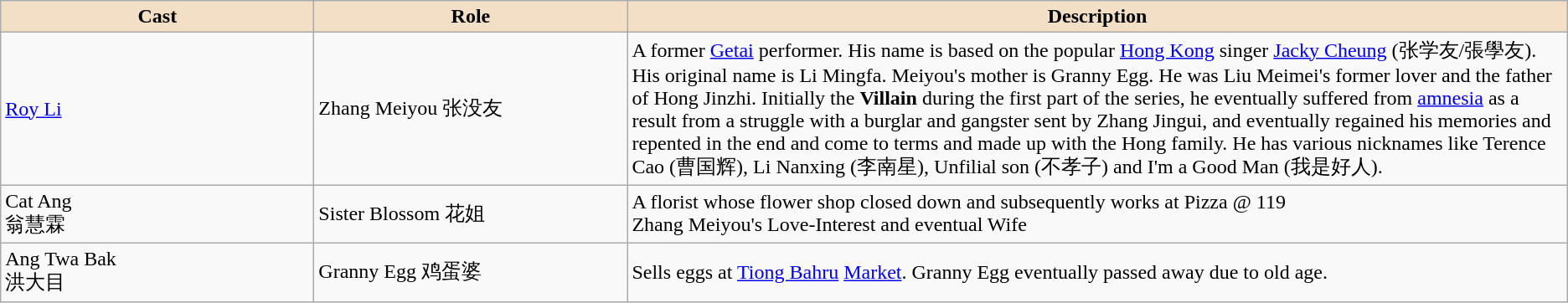<table class="wikitable">
<tr>
<th style="background:#f2dfc6; width:16%">Cast</th>
<th style="background:#f2dfc6; width:16%">Role</th>
<th style="background:#f2dfc6; width:48%">Description</th>
</tr>
<tr>
<td><a href='#'>Roy Li</a></td>
<td>Zhang Meiyou 张没友</td>
<td>A former <a href='#'>Getai</a> performer. His name is based on the popular <a href='#'>Hong Kong</a> singer <a href='#'>Jacky Cheung</a> (张学友/張學友). His original name is Li Mingfa. Meiyou's mother is Granny Egg. He was Liu Meimei's former lover and the father of Hong Jinzhi. Initially the <strong>Villain</strong> during the first part of the series, he eventually suffered from <a href='#'>amnesia</a> as a result from a struggle with a burglar and gangster sent by Zhang Jingui, and eventually regained his memories and repented in the end and come to terms and made up with the Hong family. He has various nicknames like Terence Cao (曹国辉), Li Nanxing (李南星), Unfilial son (不孝子) and I'm a Good Man (我是好人).</td>
</tr>
<tr>
<td>Cat Ang<br>翁慧霖</td>
<td>Sister Blossom 花姐</td>
<td>A florist whose flower shop closed down and subsequently works at Pizza @ 119 <br> Zhang Meiyou's Love-Interest and eventual Wife</td>
</tr>
<tr>
<td>Ang Twa Bak<br>洪大目</td>
<td>Granny Egg 鸡蛋婆</td>
<td>Sells eggs at <a href='#'>Tiong Bahru</a> <a href='#'>Market</a>. Granny Egg eventually passed away due to old age.</td>
</tr>
</table>
